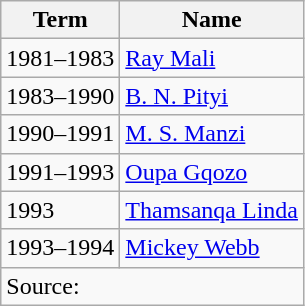<table class="wikitable">
<tr>
<th>Term</th>
<th>Name</th>
</tr>
<tr>
<td>1981–1983</td>
<td><a href='#'>Ray Mali</a></td>
</tr>
<tr>
<td>1983–1990</td>
<td><a href='#'>B. N. Pityi</a></td>
</tr>
<tr>
<td>1990–1991</td>
<td><a href='#'>M. S. Manzi</a></td>
</tr>
<tr>
<td>1991–1993</td>
<td><a href='#'>Oupa Gqozo</a></td>
</tr>
<tr>
<td>1993</td>
<td><a href='#'>Thamsanqa Linda</a></td>
</tr>
<tr>
<td>1993–1994</td>
<td><a href='#'>Mickey Webb</a></td>
</tr>
<tr>
<td colspan=2>Source: </td>
</tr>
</table>
